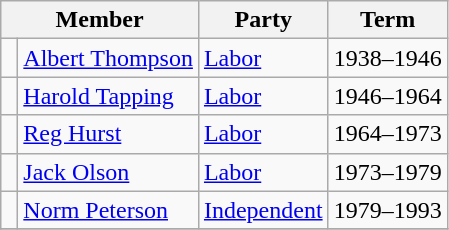<table class="wikitable">
<tr>
<th colspan=2>Member</th>
<th>Party</th>
<th>Term</th>
</tr>
<tr>
<td> </td>
<td><a href='#'>Albert Thompson</a></td>
<td><a href='#'>Labor</a></td>
<td>1938–1946</td>
</tr>
<tr>
<td> </td>
<td><a href='#'>Harold Tapping</a></td>
<td><a href='#'>Labor</a></td>
<td>1946–1964</td>
</tr>
<tr>
<td> </td>
<td><a href='#'>Reg Hurst</a></td>
<td><a href='#'>Labor</a></td>
<td>1964–1973</td>
</tr>
<tr>
<td> </td>
<td><a href='#'>Jack Olson</a></td>
<td><a href='#'>Labor</a></td>
<td>1973–1979</td>
</tr>
<tr>
<td> </td>
<td><a href='#'>Norm Peterson</a></td>
<td><a href='#'>Independent</a></td>
<td>1979–1993</td>
</tr>
<tr>
</tr>
</table>
